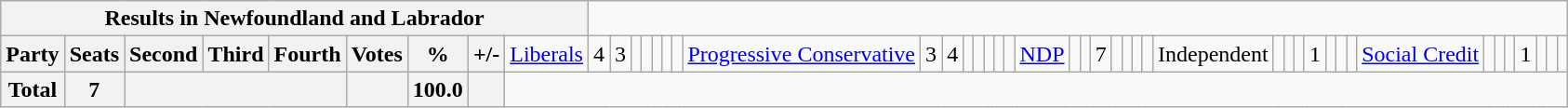<table class="wikitable">
<tr>
<th colspan=10>Results in Newfoundland and Labrador</th>
</tr>
<tr>
<th colspan=2>Party</th>
<th>Seats</th>
<th>Second</th>
<th>Third</th>
<th>Fourth</th>
<th>Votes</th>
<th>%</th>
<th>+/-<br></th>
<td><a href='#'>Liberals</a></td>
<td align="right">4</td>
<td align="right">3</td>
<td align="right"></td>
<td align="right"></td>
<td align="right"></td>
<td align="right"></td>
<td align="right"><br></td>
<td><a href='#'>Progressive Conservative</a></td>
<td align="right">3</td>
<td align="right">4</td>
<td align="right"></td>
<td align="right"></td>
<td align="right"></td>
<td align="right"></td>
<td align="right"><br></td>
<td><a href='#'>NDP</a></td>
<td align="right"></td>
<td align="right"></td>
<td align="right">7</td>
<td align="right"></td>
<td align="right"></td>
<td align="right"></td>
<td align="right"><br></td>
<td>Independent</td>
<td align="right"></td>
<td align="right"></td>
<td align="right"></td>
<td align="right">1</td>
<td align="right"></td>
<td align="right"></td>
<td align="right"><br></td>
<td><a href='#'>Social Credit</a></td>
<td align="right"></td>
<td align="right"></td>
<td align="right"></td>
<td align="right">1</td>
<td align="right"></td>
<td align="right"></td>
<td align="right"></td>
</tr>
<tr>
<th colspan="2">Total</th>
<th>7</th>
<th colspan="3"></th>
<th></th>
<th>100.0</th>
<th></th>
</tr>
</table>
